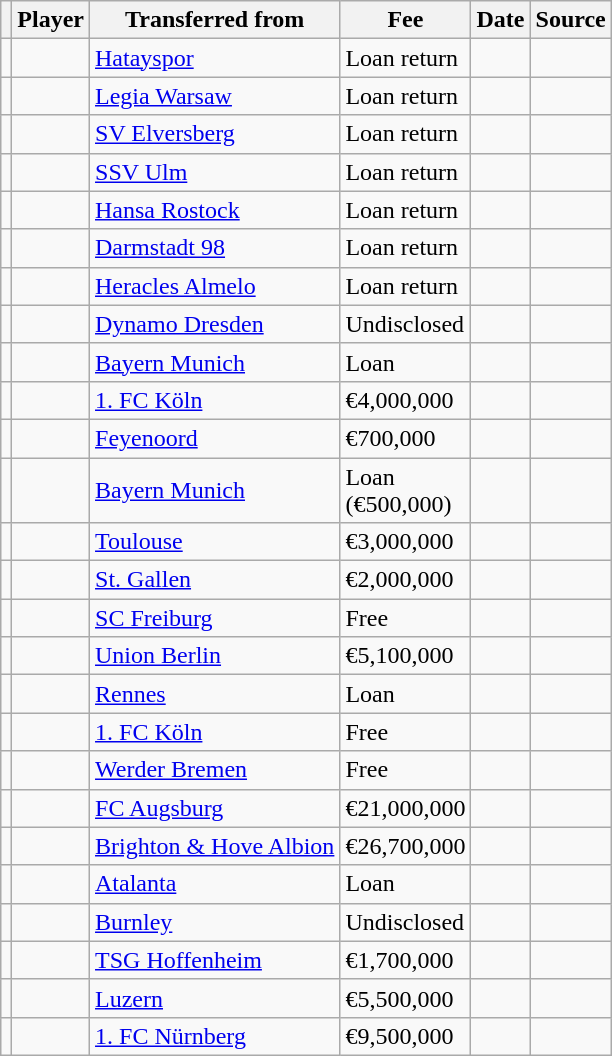<table class="wikitable plainrowheaders sortable">
<tr>
<th></th>
<th scope="col">Player</th>
<th>Transferred from</th>
<th style="width: 65px;">Fee</th>
<th scope="col">Date</th>
<th scope="col">Source</th>
</tr>
<tr>
<td align="center"></td>
<td></td>
<td> <a href='#'>Hatayspor</a></td>
<td>Loan return</td>
<td></td>
<td></td>
</tr>
<tr>
<td align="center"></td>
<td></td>
<td> <a href='#'>Legia Warsaw</a></td>
<td>Loan return</td>
<td></td>
<td></td>
</tr>
<tr>
<td align="center"></td>
<td></td>
<td> <a href='#'>SV Elversberg</a></td>
<td>Loan return</td>
<td></td>
<td></td>
</tr>
<tr>
<td align="center"></td>
<td></td>
<td> <a href='#'>SSV Ulm</a></td>
<td>Loan return</td>
<td></td>
<td></td>
</tr>
<tr>
<td align="center"></td>
<td></td>
<td> <a href='#'>Hansa Rostock</a></td>
<td>Loan return</td>
<td></td>
<td></td>
</tr>
<tr>
<td align="center"></td>
<td></td>
<td> <a href='#'>Darmstadt 98</a></td>
<td>Loan return</td>
<td></td>
<td></td>
</tr>
<tr>
<td align="center"></td>
<td></td>
<td> <a href='#'>Heracles Almelo</a></td>
<td>Loan return</td>
<td></td>
<td></td>
</tr>
<tr>
<td align="center"></td>
<td></td>
<td> <a href='#'>Dynamo Dresden</a></td>
<td>Undisclosed</td>
<td></td>
<td></td>
</tr>
<tr>
<td align="center"></td>
<td></td>
<td> <a href='#'>Bayern Munich</a></td>
<td>Loan</td>
<td></td>
<td></td>
</tr>
<tr>
<td align="center"></td>
<td></td>
<td> <a href='#'>1. FC Köln</a></td>
<td>€4,000,000</td>
<td></td>
<td></td>
</tr>
<tr>
<td align="center"></td>
<td></td>
<td> <a href='#'>Feyenoord</a></td>
<td>€700,000</td>
<td></td>
<td></td>
</tr>
<tr>
<td align="center"></td>
<td></td>
<td> <a href='#'>Bayern Munich</a></td>
<td>Loan (€500,000)</td>
<td></td>
<td></td>
</tr>
<tr>
<td align="center"></td>
<td></td>
<td> <a href='#'>Toulouse</a></td>
<td>€3,000,000</td>
<td></td>
<td></td>
</tr>
<tr>
<td align="center"></td>
<td></td>
<td> <a href='#'>St. Gallen</a></td>
<td>€2,000,000</td>
<td></td>
<td></td>
</tr>
<tr>
<td align="center"></td>
<td></td>
<td> <a href='#'>SC Freiburg</a></td>
<td>Free</td>
<td></td>
<td></td>
</tr>
<tr>
<td align="center"></td>
<td></td>
<td> <a href='#'>Union Berlin</a></td>
<td>€5,100,000</td>
<td></td>
<td></td>
</tr>
<tr>
<td align="center"></td>
<td></td>
<td> <a href='#'>Rennes</a></td>
<td>Loan</td>
<td></td>
<td></td>
</tr>
<tr>
<td align="center"></td>
<td></td>
<td> <a href='#'>1. FC Köln</a></td>
<td>Free</td>
<td></td>
<td></td>
</tr>
<tr>
<td align="center"></td>
<td></td>
<td> <a href='#'>Werder Bremen</a></td>
<td>Free</td>
<td></td>
<td></td>
</tr>
<tr>
<td align="center"></td>
<td></td>
<td> <a href='#'>FC Augsburg</a></td>
<td>€21,000,000</td>
<td></td>
<td></td>
</tr>
<tr>
<td align="center"></td>
<td></td>
<td> <a href='#'>Brighton & Hove Albion</a></td>
<td>€26,700,000</td>
<td></td>
<td></td>
</tr>
<tr>
<td align="center"></td>
<td></td>
<td> <a href='#'>Atalanta</a></td>
<td>Loan</td>
<td></td>
<td></td>
</tr>
<tr>
<td align="center"></td>
<td></td>
<td> <a href='#'>Burnley</a></td>
<td>Undisclosed</td>
<td></td>
<td></td>
</tr>
<tr>
<td align="center"></td>
<td></td>
<td> <a href='#'>TSG Hoffenheim</a></td>
<td>€1,700,000</td>
<td></td>
<td></td>
</tr>
<tr>
<td align="center"></td>
<td></td>
<td> <a href='#'>Luzern</a></td>
<td>€5,500,000</td>
<td></td>
<td></td>
</tr>
<tr>
<td align="center"></td>
<td></td>
<td> <a href='#'>1. FC Nürnberg</a></td>
<td>€9,500,000</td>
<td></td>
<td></td>
</tr>
</table>
